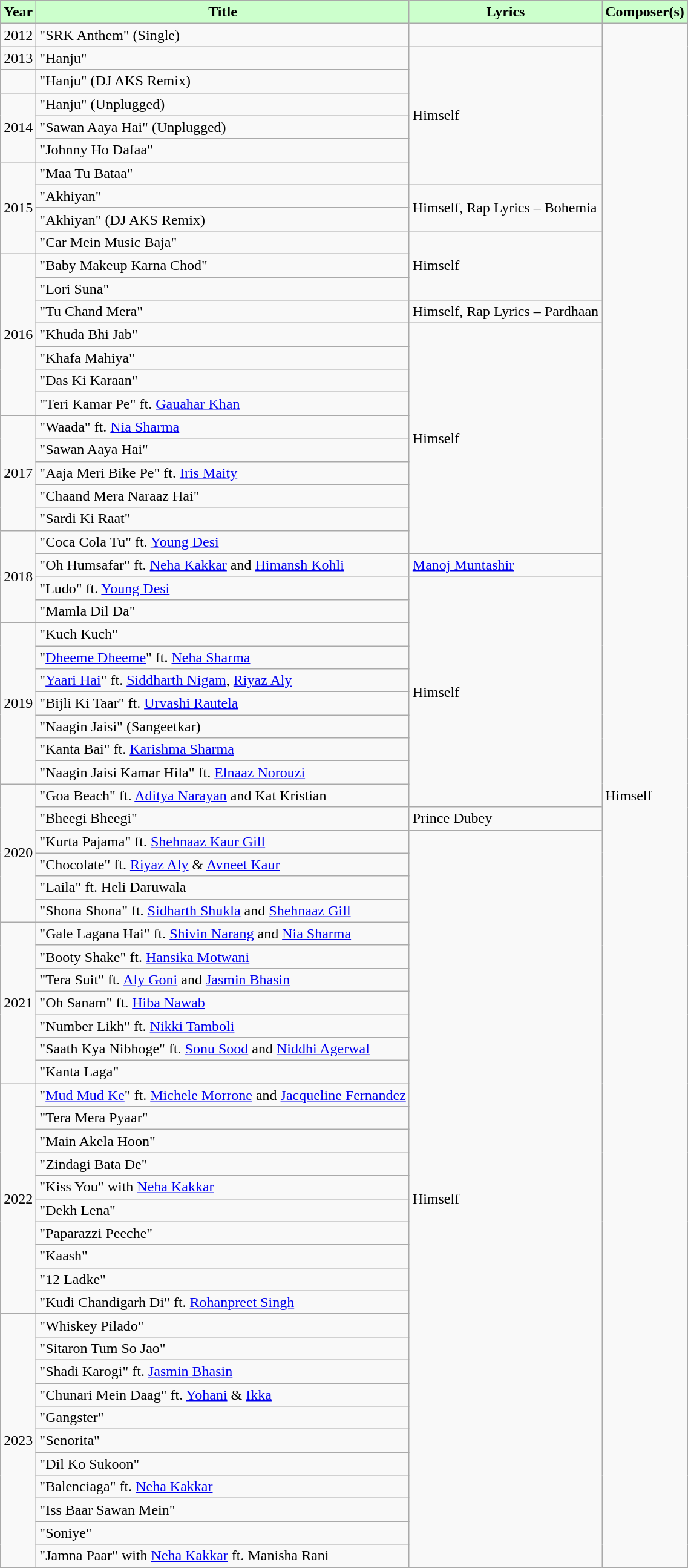<table class="wikitable sortable">
<tr>
<th style="background:#cfc; text-align:center;"><strong>Year</strong></th>
<th style="background:#cfc; text-align:center;"><strong>Title</strong></th>
<th style="background:#cfc; text-align:center;"><strong>Lyrics</strong></th>
<th style="background:#cfc; text-align:center;"><strong>Composer(s)</strong></th>
</tr>
<tr>
<td>2012</td>
<td>"SRK Anthem" (Single)</td>
<td></td>
<td rowspan="68">Himself</td>
</tr>
<tr>
<td>2013</td>
<td>"Hanju"</td>
<td rowspan="6">Himself</td>
</tr>
<tr>
<td></td>
<td>"Hanju" (DJ AKS Remix)</td>
</tr>
<tr>
<td rowspan="3">2014</td>
<td>"Hanju" (Unplugged)</td>
</tr>
<tr>
<td>"Sawan Aaya Hai" (Unplugged)</td>
</tr>
<tr>
<td>"Johnny Ho Dafaa"</td>
</tr>
<tr>
<td rowspan="4">2015</td>
<td>"Maa Tu Bataa"</td>
</tr>
<tr>
<td>"Akhiyan"</td>
<td rowspan="2">Himself, Rap Lyrics – Bohemia</td>
</tr>
<tr>
<td>"Akhiyan" (DJ AKS Remix)</td>
</tr>
<tr>
<td>"Car Mein Music Baja"</td>
<td rowspan="3">Himself</td>
</tr>
<tr>
<td rowspan="7">2016</td>
<td>"Baby Makeup Karna Chod"</td>
</tr>
<tr>
<td>"Lori Suna"</td>
</tr>
<tr>
<td>"Tu Chand Mera"</td>
<td>Himself, Rap Lyrics – Pardhaan</td>
</tr>
<tr>
<td>"Khuda Bhi Jab"</td>
<td rowspan="10">Himself</td>
</tr>
<tr>
<td>"Khafa Mahiya"</td>
</tr>
<tr>
<td>"Das Ki Karaan"</td>
</tr>
<tr>
<td>"Teri Kamar Pe" ft. <a href='#'>Gauahar Khan</a></td>
</tr>
<tr>
<td rowspan="5">2017</td>
<td>"Waada" ft. <a href='#'>Nia Sharma</a></td>
</tr>
<tr>
<td>"Sawan Aaya Hai"</td>
</tr>
<tr>
<td>"Aaja Meri Bike Pe" ft. <a href='#'>Iris Maity</a></td>
</tr>
<tr>
<td>"Chaand Mera Naraaz Hai"</td>
</tr>
<tr>
<td>"Sardi Ki Raat"</td>
</tr>
<tr>
<td rowspan="4">2018</td>
<td>"Coca Cola Tu" ft. <a href='#'>Young Desi</a></td>
</tr>
<tr>
<td>"Oh Humsafar" ft. <a href='#'>Neha Kakkar</a> and <a href='#'>Himansh Kohli</a></td>
<td><a href='#'>Manoj Muntashir</a></td>
</tr>
<tr>
<td>"Ludo" ft. <a href='#'>Young Desi</a></td>
<td rowspan="10">Himself</td>
</tr>
<tr>
<td>"Mamla Dil Da"</td>
</tr>
<tr>
<td rowspan="7">2019</td>
<td>"Kuch Kuch"</td>
</tr>
<tr>
<td>"<a href='#'>Dheeme Dheeme</a>" ft. <a href='#'>Neha Sharma</a></td>
</tr>
<tr>
<td>"<a href='#'>Yaari Hai</a>" ft. <a href='#'>Siddharth Nigam</a>, <a href='#'>Riyaz Aly</a></td>
</tr>
<tr>
<td>"Bijli Ki Taar" ft. <a href='#'>Urvashi Rautela</a></td>
</tr>
<tr>
<td>"Naagin Jaisi" (Sangeetkar)</td>
</tr>
<tr>
<td>"Kanta Bai" ft. <a href='#'>Karishma Sharma</a></td>
</tr>
<tr>
<td>"Naagin Jaisi Kamar Hila" ft. <a href='#'>Elnaaz Norouzi</a></td>
</tr>
<tr>
<td rowspan="6">2020</td>
<td>"Goa Beach" ft. <a href='#'>Aditya Narayan</a> and Kat Kristian</td>
</tr>
<tr>
<td>"Bheegi Bheegi"</td>
<td>Prince Dubey</td>
</tr>
<tr>
<td>"Kurta Pajama" ft. <a href='#'>Shehnaaz Kaur Gill</a></td>
<td rowspan="33">Himself</td>
</tr>
<tr>
<td>"Chocolate" ft. <a href='#'>Riyaz Aly</a> & <a href='#'>Avneet Kaur</a></td>
</tr>
<tr>
<td>"Laila" ft. Heli Daruwala</td>
</tr>
<tr>
<td>"Shona Shona" ft. <a href='#'>Sidharth Shukla</a> and <a href='#'>Shehnaaz Gill</a></td>
</tr>
<tr>
<td rowspan="7">2021</td>
<td>"Gale Lagana Hai"  ft. <a href='#'>Shivin Narang</a> and <a href='#'>Nia Sharma</a></td>
</tr>
<tr>
<td>"Booty Shake" ft. <a href='#'>Hansika Motwani</a></td>
</tr>
<tr>
<td>"Tera Suit" ft. <a href='#'>Aly Goni</a> and <a href='#'>Jasmin Bhasin</a></td>
</tr>
<tr>
<td>"Oh Sanam" ft. <a href='#'>Hiba Nawab</a></td>
</tr>
<tr>
<td>"Number Likh" ft. <a href='#'>Nikki Tamboli</a></td>
</tr>
<tr>
<td>"Saath Kya Nibhoge" ft. <a href='#'>Sonu Sood</a> and <a href='#'>Niddhi Agerwal</a></td>
</tr>
<tr>
<td>"Kanta Laga"</td>
</tr>
<tr>
<td rowspan="10">2022</td>
<td>"<a href='#'>Mud Mud Ke</a>" ft. <a href='#'>Michele Morrone</a> and <a href='#'>Jacqueline Fernandez</a></td>
</tr>
<tr>
<td>"Tera Mera Pyaar"</td>
</tr>
<tr>
<td>"Main Akela Hoon"</td>
</tr>
<tr>
<td>"Zindagi Bata De"</td>
</tr>
<tr>
<td>"Kiss You" with <a href='#'>Neha Kakkar</a></td>
</tr>
<tr>
<td>"Dekh Lena"</td>
</tr>
<tr>
<td>"Paparazzi Peeche"</td>
</tr>
<tr>
<td>"Kaash"</td>
</tr>
<tr>
<td>"12 Ladke"</td>
</tr>
<tr>
<td>"Kudi Chandigarh Di" ft. <a href='#'>Rohanpreet Singh</a></td>
</tr>
<tr>
<td rowspan="11">2023</td>
<td>"Whiskey Pilado"</td>
</tr>
<tr>
<td>"Sitaron Tum So Jao"</td>
</tr>
<tr>
<td>"Shadi Karogi" ft. <a href='#'>Jasmin Bhasin</a></td>
</tr>
<tr>
<td>"Chunari Mein Daag" ft. <a href='#'>Yohani</a> & <a href='#'>Ikka</a></td>
</tr>
<tr>
<td>"Gangster"</td>
</tr>
<tr>
<td>"Senorita"</td>
</tr>
<tr>
<td>"Dil Ko Sukoon"</td>
</tr>
<tr>
<td>"Balenciaga" ft. <a href='#'>Neha Kakkar</a></td>
</tr>
<tr>
<td>"Iss Baar Sawan Mein"</td>
</tr>
<tr>
<td>"Soniye"</td>
</tr>
<tr>
<td>"Jamna Paar" with <a href='#'>Neha Kakkar</a> ft. Manisha Rani</td>
</tr>
<tr>
</tr>
</table>
